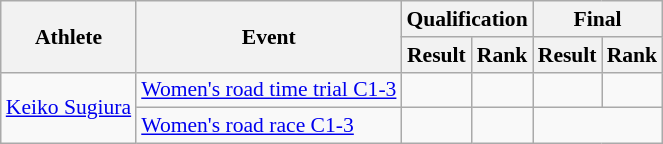<table class=wikitable style="font-size:90%">
<tr>
<th rowspan="2">Athlete</th>
<th rowspan="2">Event</th>
<th colspan="2">Qualification</th>
<th colspan="2">Final</th>
</tr>
<tr>
<th>Result</th>
<th>Rank</th>
<th>Result</th>
<th>Rank</th>
</tr>
<tr align=center>
<td align=left rowspan=2><a href='#'>Keiko Sugiura</a></td>
<td align=left><a href='#'>Women's road time trial C1-3</a></td>
<td></td>
<td></td>
<td></td>
<td></td>
</tr>
<tr align=center>
<td align=left><a href='#'>Women's road race C1-3</a></td>
<td></td>
<td></td>
<td colspan=2></td>
</tr>
</table>
